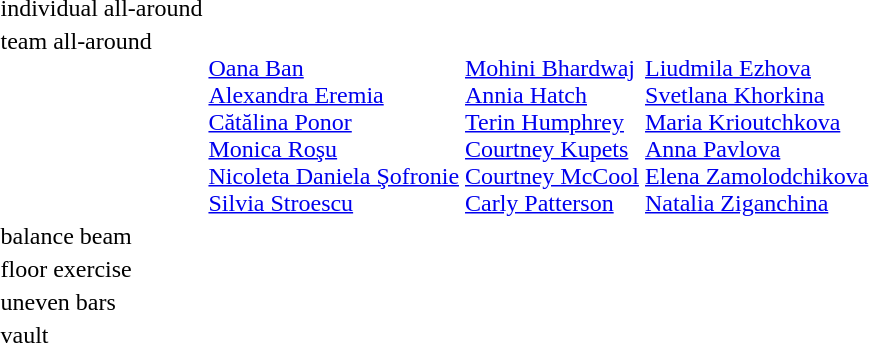<table>
<tr>
<td>individual all-around<br></td>
<td></td>
<td></td>
<td></td>
</tr>
<tr valign="top">
<td>team all-around<br></td>
<td><br><a href='#'>Oana Ban</a><br><a href='#'>Alexandra Eremia</a><br><a href='#'>Cătălina Ponor</a><br><a href='#'>Monica Roşu</a><br><a href='#'>Nicoleta Daniela Şofronie</a><br><a href='#'>Silvia Stroescu</a></td>
<td><br><a href='#'>Mohini Bhardwaj</a><br><a href='#'>Annia Hatch</a><br><a href='#'>Terin Humphrey</a><br><a href='#'>Courtney Kupets</a><br><a href='#'>Courtney McCool</a><br><a href='#'>Carly Patterson</a></td>
<td><br><a href='#'>Liudmila Ezhova</a><br><a href='#'>Svetlana Khorkina</a><br><a href='#'>Maria Krioutchkova</a><br><a href='#'>Anna Pavlova</a><br><a href='#'>Elena Zamolodchikova</a><br><a href='#'>Natalia Ziganchina</a></td>
</tr>
<tr>
<td>balance beam<br></td>
<td></td>
<td></td>
<td></td>
</tr>
<tr>
<td>floor exercise <br></td>
<td></td>
<td></td>
<td></td>
</tr>
<tr>
<td>uneven bars<br></td>
<td></td>
<td></td>
<td></td>
</tr>
<tr>
<td>vault<br></td>
<td></td>
<td></td>
<td></td>
</tr>
</table>
